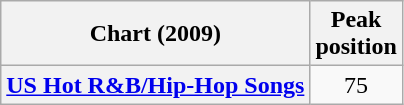<table class="wikitable plainrowheaders" style="text-align:center">
<tr>
<th scope="col">Chart (2009)</th>
<th scope="col">Peak<br>position</th>
</tr>
<tr>
<th scope="row"><a href='#'>US Hot R&B/Hip-Hop Songs</a></th>
<td>75</td>
</tr>
</table>
